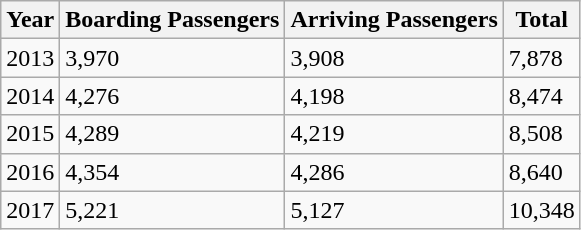<table class="wikitable">
<tr>
<th>Year</th>
<th>Boarding Passengers</th>
<th>Arriving Passengers</th>
<th>Total</th>
</tr>
<tr>
<td>2013</td>
<td>3,970</td>
<td>3,908</td>
<td>7,878</td>
</tr>
<tr>
<td>2014</td>
<td>4,276</td>
<td>4,198</td>
<td>8,474</td>
</tr>
<tr>
<td>2015</td>
<td>4,289</td>
<td>4,219</td>
<td>8,508</td>
</tr>
<tr>
<td>2016</td>
<td>4,354</td>
<td>4,286</td>
<td>8,640</td>
</tr>
<tr>
<td>2017</td>
<td>5,221</td>
<td>5,127</td>
<td>10,348</td>
</tr>
</table>
